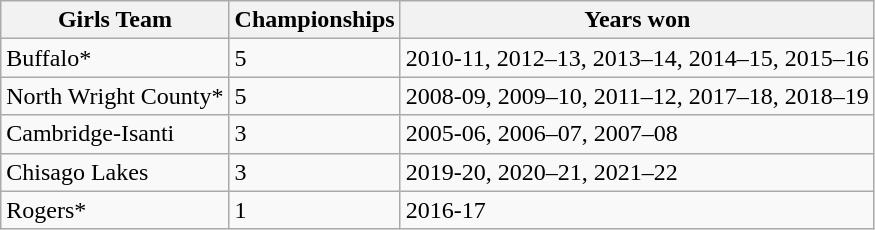<table class="wikitable">
<tr>
<th>Girls Team</th>
<th>Championships</th>
<th>Years won</th>
</tr>
<tr>
<td>Buffalo*</td>
<td>5</td>
<td>2010-11, 2012–13, 2013–14, 2014–15, 2015–16</td>
</tr>
<tr>
<td>North Wright County*</td>
<td>5</td>
<td>2008-09, 2009–10, 2011–12, 2017–18, 2018–19</td>
</tr>
<tr>
<td>Cambridge-Isanti</td>
<td>3</td>
<td>2005-06, 2006–07, 2007–08</td>
</tr>
<tr>
<td>Chisago Lakes</td>
<td>3</td>
<td>2019-20, 2020–21, 2021–22</td>
</tr>
<tr>
<td>Rogers*</td>
<td>1</td>
<td>2016-17</td>
</tr>
</table>
